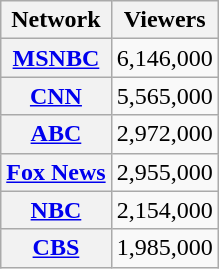<table class="wikitable sortable plainrowheaders" style="text-align:right;">
<tr>
<th scope="col">Network</th>
<th scope="col">Viewers</th>
</tr>
<tr>
<th scope="row"><a href='#'>MSNBC</a></th>
<td>6,146,000</td>
</tr>
<tr>
<th scope="row"><a href='#'>CNN</a></th>
<td>5,565,000</td>
</tr>
<tr>
<th scope="row"><a href='#'>ABC</a></th>
<td>2,972,000</td>
</tr>
<tr>
<th scope="row"><a href='#'>Fox News</a></th>
<td>2,955,000</td>
</tr>
<tr>
<th scope="row"><a href='#'>NBC</a></th>
<td>2,154,000</td>
</tr>
<tr>
<th scope="row"><a href='#'>CBS</a></th>
<td>1,985,000</td>
</tr>
</table>
